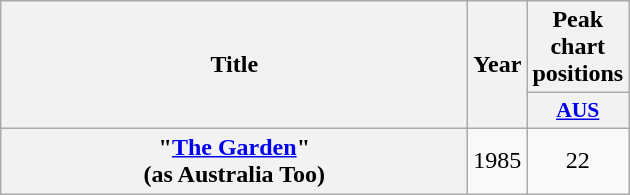<table class="wikitable plainrowheaders" style="text-align:center;" border="1">
<tr>
<th scope="col" rowspan="2" style="width:19em;">Title</th>
<th scope="col" rowspan="2" style="width:1em;">Year</th>
<th scope="col" colspan="1">Peak chart positions</th>
</tr>
<tr>
<th scope="col" style="width:3em;font-size:90%;"><a href='#'>AUS</a><br></th>
</tr>
<tr>
<th scope="row">"<a href='#'>The Garden</a>"<br><span>(as Australia Too)</span></th>
<td>1985</td>
<td>22</td>
</tr>
</table>
